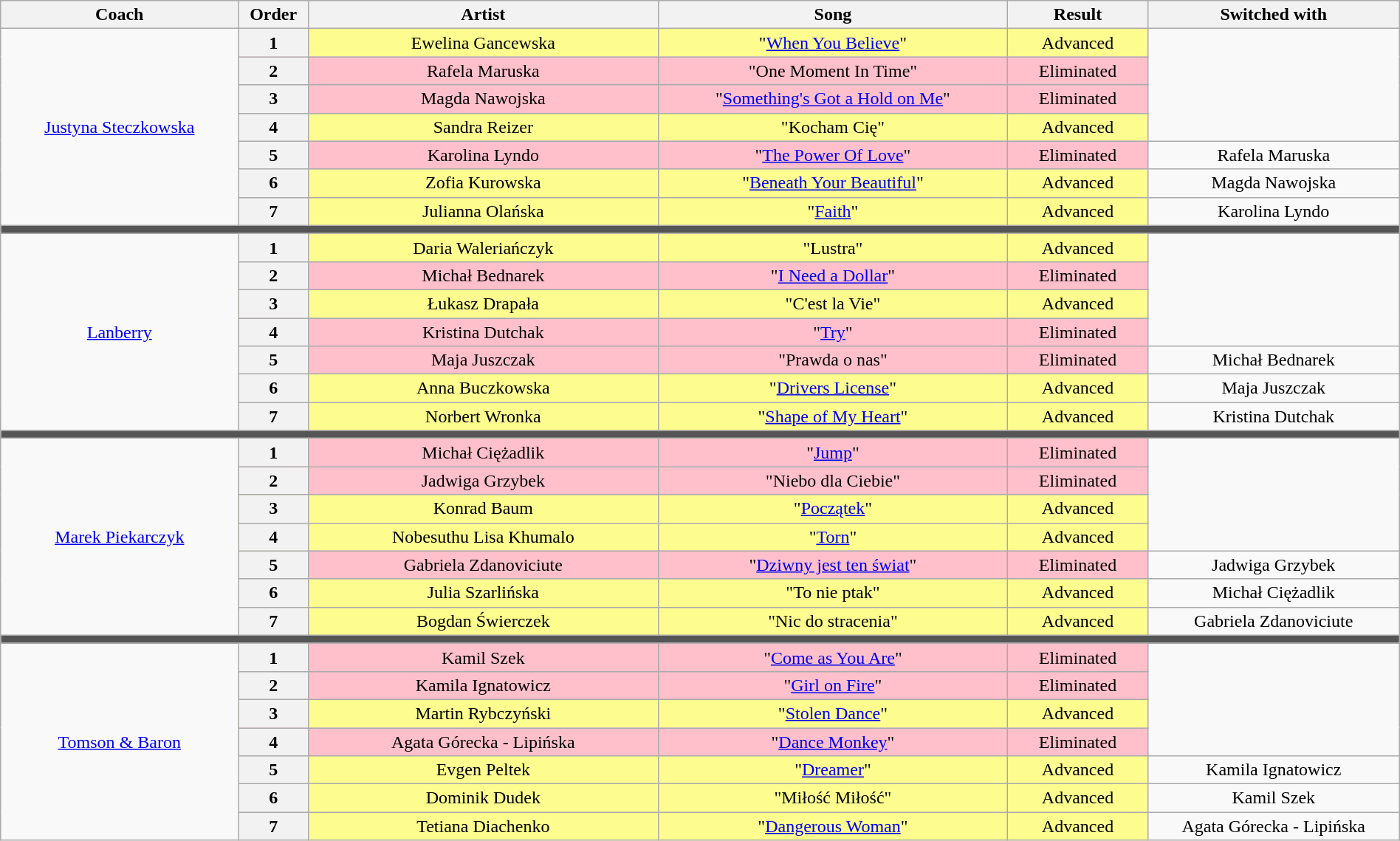<table class="wikitable" style="text-align: center; width:100%">
<tr>
<th style="width:17%;">Coach</th>
<th style="width:05%;">Order</th>
<th style="width:25%;">Artist</th>
<th style="width:25%;">Song</th>
<th style="width:10%;">Result</th>
<th style="width:18%;">Switched with</th>
</tr>
<tr>
<td rowspan="7"><a href='#'>Justyna Steczkowska</a></td>
<th>1</th>
<td style="background:#fdfc8f">Ewelina Gancewska</td>
<td style="background:#fdfc8f">"<a href='#'>When You Believe</a>"</td>
<td style="background:#fdfc8f">Advanced</td>
<td rowspan="4"></td>
</tr>
<tr style="background:pink">
<th>2</th>
<td>Rafela Maruska</td>
<td>"One Moment In Time"</td>
<td>Eliminated</td>
</tr>
<tr>
<th>3</th>
<td style="background:pink">Magda Nawojska</td>
<td style="background:pink">"<a href='#'>Something's Got a Hold on Me</a>"</td>
<td style="background:pink">Eliminated</td>
</tr>
<tr>
<th>4</th>
<td style="background:#fdfc8f">Sandra Reizer</td>
<td style="background:#fdfc8f">"Kocham Cię"</td>
<td style="background:#fdfc8f">Advanced</td>
</tr>
<tr>
<th>5</th>
<td style="background:pink">Karolina Lyndo</td>
<td style="background:pink">"<a href='#'>The Power Of Love</a>"</td>
<td style="background:pink">Eliminated</td>
<td>Rafela Maruska</td>
</tr>
<tr>
<th>6</th>
<td style="background:#fdfc8f">Zofia Kurowska</td>
<td style="background:#fdfc8f">"<a href='#'>Beneath Your Beautiful</a>"</td>
<td style="background:#fdfc8f">Advanced</td>
<td>Magda Nawojska</td>
</tr>
<tr>
<th>7</th>
<td style="background:#fdfc8f">Julianna Olańska</td>
<td style="background:#fdfc8f">"<a href='#'>Faith</a>"</td>
<td style="background:#fdfc8f">Advanced</td>
<td>Karolina Lyndo</td>
</tr>
<tr>
<td colspan="6" style="background:#555"></td>
</tr>
<tr>
<td rowspan="7"><a href='#'>Lanberry</a></td>
<th>1</th>
<td style="background:#fdfc8f">Daria Waleriańczyk</td>
<td style="background:#fdfc8f">"Lustra"</td>
<td style="background:#fdfc8f">Advanced</td>
<td rowspan="4"></td>
</tr>
<tr style="background:pink">
<th>2</th>
<td>Michał Bednarek</td>
<td>"<a href='#'>I Need a Dollar</a>"</td>
<td>Eliminated</td>
</tr>
<tr style="background:#fdfc8f">
<th>3</th>
<td>Łukasz Drapała</td>
<td>"C'est la Vie"</td>
<td>Advanced</td>
</tr>
<tr style="background:pink">
<th>4</th>
<td>Kristina Dutchak</td>
<td>"<a href='#'>Try</a>"</td>
<td>Eliminated</td>
</tr>
<tr>
<th>5</th>
<td style="background:pink">Maja Juszczak</td>
<td style="background:pink">"Prawda o nas"</td>
<td style="background:pink">Eliminated</td>
<td>Michał Bednarek</td>
</tr>
<tr>
<th>6</th>
<td style="background:#fdfc8f">Anna Buczkowska</td>
<td style="background:#fdfc8f">"<a href='#'>Drivers License</a>"</td>
<td style="background:#fdfc8f">Advanced</td>
<td>Maja Juszczak</td>
</tr>
<tr>
<th>7</th>
<td style="background:#fdfc8f">Norbert Wronka</td>
<td style="background:#fdfc8f">"<a href='#'>Shape of My Heart</a>"</td>
<td style="background:#fdfc8f">Advanced</td>
<td>Kristina Dutchak</td>
</tr>
<tr>
<td colspan="6" style="background:#555"></td>
</tr>
<tr>
<td rowspan="7"><a href='#'>Marek Piekarczyk</a></td>
<th>1</th>
<td style="background:pink">Michał Ciężadlik</td>
<td style="background:pink">"<a href='#'>Jump</a>"</td>
<td style="background:pink">Eliminated</td>
<td rowspan="4"></td>
</tr>
<tr style="background:pink">
<th>2</th>
<td>Jadwiga Grzybek</td>
<td>"Niebo dla Ciebie"</td>
<td>Eliminated</td>
</tr>
<tr style="background:#fdfc8f">
<th>3</th>
<td>Konrad Baum</td>
<td>"<a href='#'>Początek</a>"</td>
<td>Advanced</td>
</tr>
<tr style="background:#fdfc8f">
<th>4</th>
<td>Nobesuthu Lisa Khumalo</td>
<td>"<a href='#'>Torn</a>"</td>
<td>Advanced</td>
</tr>
<tr>
<th>5</th>
<td style="background:pink">Gabriela Zdanoviciute</td>
<td style="background:pink">"<a href='#'>Dziwny jest ten świat</a>"</td>
<td style="background:pink">Eliminated</td>
<td>Jadwiga Grzybek</td>
</tr>
<tr>
<th>6</th>
<td style="background:#fdfc8f">Julia Szarlińska</td>
<td style="background:#fdfc8f">"To nie ptak"</td>
<td style="background:#fdfc8f">Advanced</td>
<td>Michał Ciężadlik</td>
</tr>
<tr>
<th>7</th>
<td style="background:#fdfc8f">Bogdan Świerczek</td>
<td style="background:#fdfc8f">"Nic do stracenia"</td>
<td style="background:#fdfc8f">Advanced</td>
<td>Gabriela Zdanoviciute</td>
</tr>
<tr>
<td colspan="6" style="background:#555"></td>
</tr>
<tr>
<td rowspan="7"><a href='#'>Tomson & Baron</a></td>
<th>1</th>
<td style="background:pink">Kamil Szek</td>
<td style="background:pink">"<a href='#'>Come as You Are</a>"</td>
<td style="background:pink">Eliminated</td>
<td rowspan="4"></td>
</tr>
<tr style="background:pink">
<th>2</th>
<td>Kamila Ignatowicz</td>
<td>"<a href='#'>Girl on Fire</a>"</td>
<td>Eliminated</td>
</tr>
<tr style="background:#fdfc8f">
<th>3</th>
<td>Martin Rybczyński</td>
<td>"<a href='#'>Stolen Dance</a>"</td>
<td>Advanced</td>
</tr>
<tr style="background:pink">
<th>4</th>
<td>Agata Górecka - Lipińska</td>
<td>"<a href='#'>Dance Monkey</a>"</td>
<td>Eliminated</td>
</tr>
<tr>
<th>5</th>
<td style="background:#fdfc8f">Evgen Peltek</td>
<td style="background:#fdfc8f">"<a href='#'>Dreamer</a>"</td>
<td style="background:#fdfc8f">Advanced</td>
<td>Kamila Ignatowicz</td>
</tr>
<tr>
<th>6</th>
<td style="background:#fdfc8f">Dominik Dudek</td>
<td style="background:#fdfc8f">"Miłość Miłość"</td>
<td style="background:#fdfc8f">Advanced</td>
<td>Kamil Szek</td>
</tr>
<tr>
<th>7</th>
<td style="background:#fdfc8f">Tetiana Diachenko</td>
<td style="background:#fdfc8f">"<a href='#'>Dangerous Woman</a>"</td>
<td style="background:#fdfc8f">Advanced</td>
<td>Agata Górecka - Lipińska</td>
</tr>
</table>
